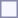<table style="border:1px solid #8888aa; background-color:#f7f8ff; padding:5px; font-size:95%; margin: 0px 12px 12px 0px;">
<tr bgcolor="#CCCCCC">
</tr>
</table>
